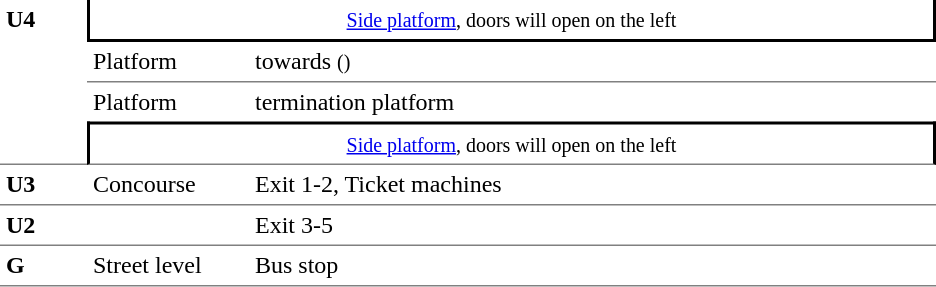<table table border=0 cellspacing=0 cellpadding=4>
<tr>
<td style="border-bottom:solid 1px gray;" rowspan=4 valign=top width=50><strong>U4</strong></td>
<td style = "border-right:solid 2px black;border-left:solid 2px black;border-bottom:solid 2px black;text-align:center;" colspan=2><small><a href='#'>Side platform</a>, doors will open on the left</small></td>
</tr>
<tr>
<td style = "border-bottom:solid 1px gray;" width=100>Platform </td>
<td style = "border-bottom:solid 1px gray;" width=450> towards  <small>()</small></td>
</tr>
<tr>
<td>Platform </td>
<td> termination platform</td>
</tr>
<tr>
<td style = "border-top:solid 2px black;border-right:solid 2px black;border-left:solid 2px black;border-bottom:solid 1px gray;text-align:center;" colspan=2><small><a href='#'>Side platform</a>, doors will open on the left</small></td>
</tr>
<tr>
<td style = "border-bottom:solid 1px gray;" rowspan=1 valign=top><strong>U3</strong></td>
<td style = "border-bottom:solid 1px gray;" valign=top>Concourse</td>
<td style = "border-bottom:solid 1px gray;" valign=top> Exit 1-2, Ticket machines</td>
</tr>
<tr>
<td style = "border-bottom:solid 1px gray;" rowspan=1 valign=top><strong>U2</strong></td>
<td style = "border-bottom:solid 1px gray;" valign=top></td>
<td style = "border-bottom:solid 1px gray;" valign=top> Exit 3-5</td>
</tr>
<tr>
<td style = "border-bottom:solid 1px gray;" rowspan=1 valign=top><strong>G</strong></td>
<td style = "border-bottom:solid 1px gray;" valign=top>Street level</td>
<td style = "border-bottom:solid 1px gray;" valign=top>Bus stop</td>
</tr>
<tr>
</tr>
</table>
